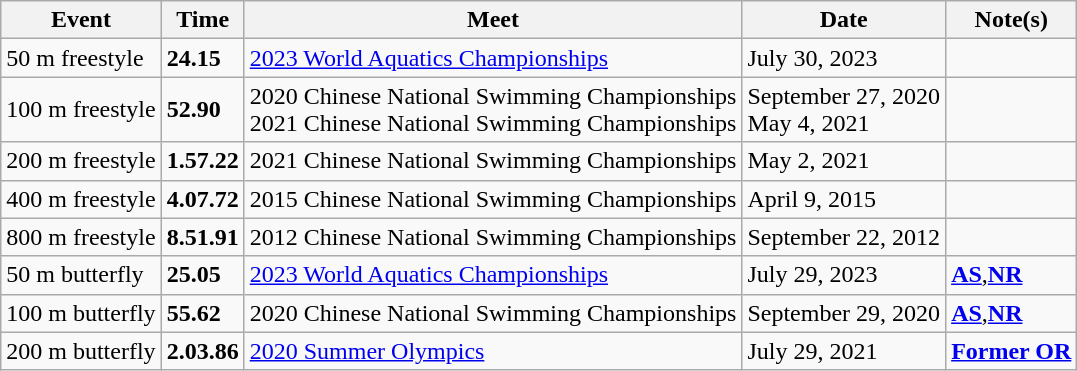<table class="wikitable">
<tr>
<th>Event</th>
<th>Time</th>
<th>Meet</th>
<th>Date</th>
<th>Note(s)</th>
</tr>
<tr>
<td>50 m freestyle</td>
<td><strong>24.15</strong></td>
<td><a href='#'>2023 World Aquatics Championships</a></td>
<td>July 30, 2023</td>
<td></td>
</tr>
<tr>
<td>100 m freestyle</td>
<td><strong>52.90</strong></td>
<td>2020 Chinese National Swimming Championships <br> 2021 Chinese National Swimming Championships</td>
<td>September 27, 2020 <br> May 4, 2021</td>
<td></td>
</tr>
<tr>
<td>200 m freestyle</td>
<td><strong>1.57.22</strong></td>
<td>2021 Chinese National Swimming Championships</td>
<td>May 2, 2021</td>
<td></td>
</tr>
<tr>
<td>400 m freestyle</td>
<td><strong>4.07.72</strong></td>
<td>2015 Chinese National Swimming Championships</td>
<td>April 9, 2015</td>
<td></td>
</tr>
<tr>
<td>800 m freestyle</td>
<td><strong>8.51.91</strong></td>
<td>2012 Chinese National Swimming Championships</td>
<td>September 22, 2012</td>
<td></td>
</tr>
<tr>
<td>50 m butterfly</td>
<td><strong>25.05</strong></td>
<td><a href='#'>2023 World Aquatics Championships</a></td>
<td>July 29, 2023</td>
<td><strong><a href='#'>AS</a></strong>,<strong><a href='#'>NR</a></strong></td>
</tr>
<tr>
<td>100 m butterfly</td>
<td><strong>55.62</strong></td>
<td>2020 Chinese National Swimming Championships</td>
<td>September 29, 2020</td>
<td><strong><a href='#'>AS</a></strong>,<strong><a href='#'>NR</a></strong></td>
</tr>
<tr>
<td>200 m butterfly</td>
<td><strong>2.03.86</strong></td>
<td><a href='#'>2020 Summer Olympics</a></td>
<td>July 29, 2021</td>
<td><strong><a href='#'>Former OR</a></strong></td>
</tr>
</table>
